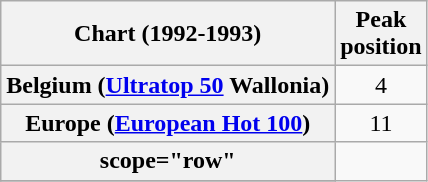<table class="wikitable sortable plainrowheaders">
<tr>
<th>Chart (1992-1993)</th>
<th>Peak<br>position</th>
</tr>
<tr>
<th scope="row">Belgium (<a href='#'>Ultratop 50</a> Wallonia)</th>
<td align="center">4</td>
</tr>
<tr>
<th scope="row">Europe (<a href='#'>European Hot 100</a>)</th>
<td align="center">11</td>
</tr>
<tr>
<th>scope="row"</th>
</tr>
<tr>
</tr>
</table>
